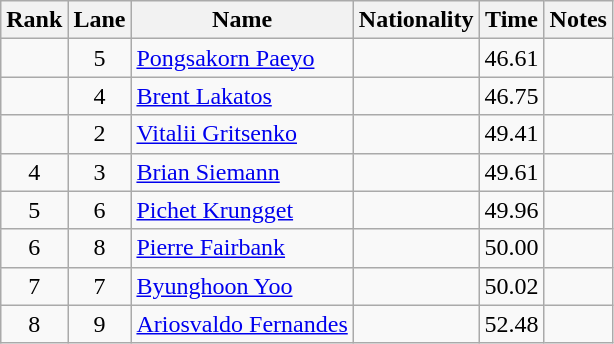<table class="wikitable sortable" style="text-align:center">
<tr>
<th>Rank</th>
<th>Lane</th>
<th>Name</th>
<th>Nationality</th>
<th>Time</th>
<th>Notes</th>
</tr>
<tr>
<td></td>
<td>5</td>
<td align="left"><a href='#'>Pongsakorn Paeyo</a></td>
<td align="left"></td>
<td>46.61</td>
<td><strong></strong></td>
</tr>
<tr>
<td></td>
<td>4</td>
<td align="left"><a href='#'>Brent Lakatos</a></td>
<td align="left"></td>
<td>46.75</td>
<td></td>
</tr>
<tr>
<td></td>
<td>2</td>
<td align="left"><a href='#'>Vitalii Gritsenko</a></td>
<td align="left"></td>
<td>49.41</td>
<td></td>
</tr>
<tr>
<td>4</td>
<td>3</td>
<td align="left"><a href='#'>Brian Siemann</a></td>
<td align="left"></td>
<td>49.61</td>
<td></td>
</tr>
<tr>
<td>5</td>
<td>6</td>
<td align="left"><a href='#'>Pichet Krungget</a></td>
<td align="left"></td>
<td>49.96</td>
<td></td>
</tr>
<tr>
<td>6</td>
<td>8</td>
<td align="left"><a href='#'>Pierre Fairbank</a></td>
<td align="left"></td>
<td>50.00</td>
<td></td>
</tr>
<tr>
<td>7</td>
<td>7</td>
<td align="left"><a href='#'>Byunghoon Yoo</a></td>
<td align="left"></td>
<td>50.02</td>
<td></td>
</tr>
<tr>
<td>8</td>
<td>9</td>
<td align="left"><a href='#'>Ariosvaldo Fernandes</a></td>
<td align="left"></td>
<td>52.48</td>
<td></td>
</tr>
</table>
